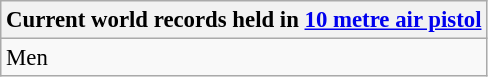<table class="wikitable" style="font-size: 95%">
<tr>
<th colspan=9>Current world records held in <a href='#'>10 metre air pistol</a></th>
</tr>
<tr>
<td>Men<br></td>
</tr>
</table>
